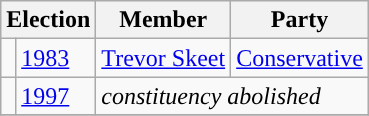<table class="wikitable">
<tr>
<th colspan="2">Election</th>
<th>Member</th>
<th>Party</th>
</tr>
<tr>
<td style="color:inherit;background-color: "></td>
<td><a href='#'>1983</a></td>
<td><a href='#'>Trevor Skeet</a></td>
<td><a href='#'>Conservative</a></td>
</tr>
<tr>
<td></td>
<td><a href='#'>1997</a></td>
<td colspan="2"><em>constituency abolished</em></td>
</tr>
<tr>
</tr>
</table>
